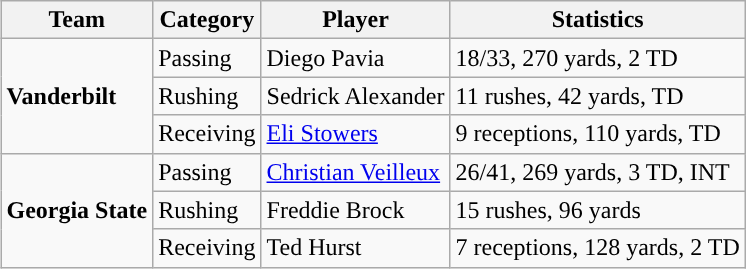<table class="wikitable" style="float: right;">
<tr>
<th>Team</th>
<th>Category</th>
<th>Player</th>
<th>Statistics</th>
</tr>
<tr>
<td rowspan=3><strong>Vanderbilt</strong></td>
<td>Passing</td>
<td>Diego Pavia</td>
<td>18/33, 270 yards, 2 TD</td>
</tr>
<tr>
<td>Rushing</td>
<td>Sedrick Alexander</td>
<td>11 rushes, 42 yards, TD</td>
</tr>
<tr>
<td>Receiving</td>
<td><a href='#'>Eli Stowers</a></td>
<td>9 receptions, 110 yards, TD</td>
</tr>
<tr>
<td rowspan=3><strong>Georgia State</strong></td>
<td>Passing</td>
<td><a href='#'>Christian Veilleux</a></td>
<td>26/41, 269 yards, 3 TD, INT</td>
</tr>
<tr>
<td>Rushing</td>
<td>Freddie Brock</td>
<td>15 rushes, 96 yards</td>
</tr>
<tr>
<td>Receiving</td>
<td>Ted Hurst</td>
<td>7 receptions, 128 yards, 2 TD</td>
</tr>
</table>
